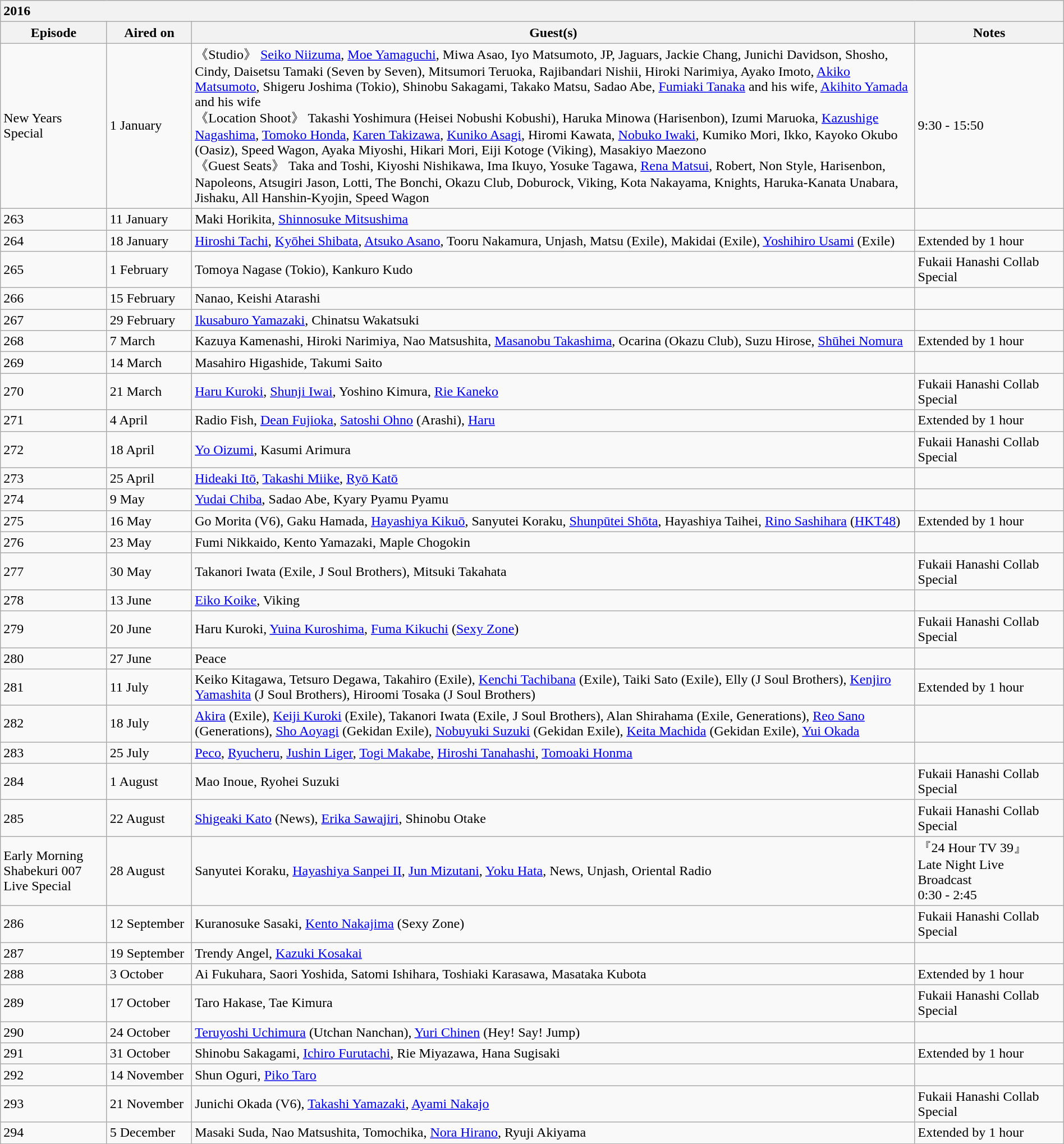<table class="wikitable collapsible collapsed" style="width:100%">
<tr>
<th colspan="5" style="text-align:left">2016</th>
</tr>
<tr align="center">
<th width="10%">Episode</th>
<th width="8%">Aired on</th>
<th width="68%">Guest(s)</th>
<th width="14%">Notes</th>
</tr>
<tr align="left">
<td>New Years Special</td>
<td>1 January</td>
<td>《Studio》 <a href='#'>Seiko Niizuma</a>, <a href='#'>Moe Yamaguchi</a>, Miwa Asao, Iyo Matsumoto, JP, Jaguars, Jackie Chang, Junichi Davidson, Shosho, Cindy, Daisetsu Tamaki (Seven by Seven), Mitsumori Teruoka, Rajibandari Nishii, Hiroki Narimiya, Ayako Imoto, <a href='#'>Akiko Matsumoto</a>, Shigeru Joshima (Tokio), Shinobu Sakagami, Takako Matsu, Sadao Abe, <a href='#'>Fumiaki Tanaka</a> and his wife, <a href='#'>Akihito Yamada</a> and his wife<br>《Location Shoot》 Takashi Yoshimura (Heisei Nobushi Kobushi), Haruka Minowa (Harisenbon), Izumi Maruoka, <a href='#'>Kazushige Nagashima</a>, <a href='#'>Tomoko Honda</a>, <a href='#'>Karen Takizawa</a>, <a href='#'>Kuniko Asagi</a>, Hiromi Kawata, <a href='#'>Nobuko Iwaki</a>, Kumiko Mori, Ikko, Kayoko Okubo (Oasiz), Speed Wagon, Ayaka Miyoshi, Hikari Mori, Eiji Kotoge (Viking), Masakiyo Maezono<br>《Guest Seats》 Taka and Toshi, Kiyoshi Nishikawa, Ima Ikuyo, Yosuke Tagawa, <a href='#'>Rena Matsui</a>, Robert, Non Style, Harisenbon, Napoleons, Atsugiri Jason, Lotti, The Bonchi, Okazu Club, Doburock, Viking, Kota Nakayama, Knights, Haruka-Kanata Unabara, Jishaku, All Hanshin-Kyojin, Speed Wagon</td>
<td>9:30 - 15:50</td>
</tr>
<tr>
<td>263</td>
<td>11 January</td>
<td>Maki Horikita, <a href='#'>Shinnosuke Mitsushima</a></td>
<td></td>
</tr>
<tr>
<td>264</td>
<td>18 January</td>
<td><a href='#'>Hiroshi Tachi</a>, <a href='#'>Kyōhei Shibata</a>, <a href='#'>Atsuko Asano</a>, Tooru Nakamura, Unjash, Matsu (Exile), Makidai (Exile), <a href='#'>Yoshihiro Usami</a> (Exile)</td>
<td>Extended by 1 hour</td>
</tr>
<tr>
<td>265</td>
<td>1 February</td>
<td>Tomoya Nagase (Tokio), Kankuro Kudo</td>
<td>Fukaii Hanashi Collab Special</td>
</tr>
<tr>
<td>266</td>
<td>15 February</td>
<td>Nanao, Keishi Atarashi</td>
<td></td>
</tr>
<tr>
<td>267</td>
<td>29 February</td>
<td><a href='#'>Ikusaburo Yamazaki</a>, Chinatsu Wakatsuki</td>
<td></td>
</tr>
<tr>
<td>268</td>
<td>7 March</td>
<td>Kazuya Kamenashi, Hiroki Narimiya, Nao Matsushita, <a href='#'>Masanobu Takashima</a>, Ocarina (Okazu Club), Suzu Hirose, <a href='#'>Shūhei Nomura</a></td>
<td>Extended by 1 hour</td>
</tr>
<tr>
<td>269</td>
<td>14 March</td>
<td>Masahiro Higashide, Takumi Saito</td>
<td></td>
</tr>
<tr>
<td>270</td>
<td>21 March</td>
<td><a href='#'>Haru Kuroki</a>, <a href='#'>Shunji Iwai</a>, Yoshino Kimura, <a href='#'>Rie Kaneko</a></td>
<td>Fukaii Hanashi Collab Special</td>
</tr>
<tr>
<td>271</td>
<td>4 April</td>
<td>Radio Fish, <a href='#'>Dean Fujioka</a>, <a href='#'>Satoshi Ohno</a> (Arashi), <a href='#'>Haru</a></td>
<td>Extended by 1 hour</td>
</tr>
<tr>
<td>272</td>
<td>18 April</td>
<td><a href='#'>Yo Oizumi</a>, Kasumi Arimura</td>
<td>Fukaii Hanashi Collab Special</td>
</tr>
<tr>
<td>273</td>
<td>25 April</td>
<td><a href='#'>Hideaki Itō</a>, <a href='#'>Takashi Miike</a>, <a href='#'>Ryō Katō</a></td>
<td></td>
</tr>
<tr>
<td>274</td>
<td>9 May</td>
<td><a href='#'>Yudai Chiba</a>, Sadao Abe, Kyary Pyamu Pyamu</td>
<td></td>
</tr>
<tr>
<td>275</td>
<td>16 May</td>
<td>Go Morita (V6), Gaku Hamada, <a href='#'>Hayashiya Kikuō</a>, Sanyutei Koraku, <a href='#'>Shunpūtei Shōta</a>, Hayashiya Taihei, <a href='#'>Rino Sashihara</a> (<a href='#'>HKT48</a>)</td>
<td>Extended by 1 hour</td>
</tr>
<tr>
<td>276</td>
<td>23 May</td>
<td>Fumi Nikkaido, Kento Yamazaki, Maple Chogokin</td>
<td></td>
</tr>
<tr>
<td>277</td>
<td>30 May</td>
<td>Takanori Iwata (Exile, J Soul Brothers), Mitsuki Takahata</td>
<td>Fukaii Hanashi Collab Special</td>
</tr>
<tr>
<td>278</td>
<td>13 June</td>
<td><a href='#'>Eiko Koike</a>, Viking</td>
<td></td>
</tr>
<tr>
<td>279</td>
<td>20 June</td>
<td>Haru Kuroki, <a href='#'>Yuina Kuroshima</a>, <a href='#'>Fuma Kikuchi</a> (<a href='#'>Sexy Zone</a>)</td>
<td>Fukaii Hanashi Collab Special</td>
</tr>
<tr>
<td>280</td>
<td>27 June</td>
<td>Peace</td>
<td></td>
</tr>
<tr>
<td>281</td>
<td>11 July</td>
<td>Keiko Kitagawa, Tetsuro Degawa, Takahiro (Exile), <a href='#'>Kenchi Tachibana</a> (Exile), Taiki Sato (Exile), Elly (J Soul Brothers), <a href='#'>Kenjiro Yamashita</a> (J Soul Brothers), Hiroomi Tosaka (J Soul Brothers)</td>
<td>Extended by 1 hour</td>
</tr>
<tr>
<td>282</td>
<td>18 July</td>
<td><a href='#'>Akira</a> (Exile), <a href='#'>Keiji Kuroki</a> (Exile), Takanori Iwata (Exile, J Soul Brothers), Alan Shirahama (Exile, Generations), <a href='#'>Reo Sano</a> (Generations), <a href='#'>Sho Aoyagi</a> (Gekidan Exile), <a href='#'>Nobuyuki Suzuki</a> (Gekidan Exile), <a href='#'>Keita Machida</a> (Gekidan Exile), <a href='#'>Yui Okada</a></td>
<td></td>
</tr>
<tr>
<td>283</td>
<td>25 July</td>
<td><a href='#'>Peco</a>, <a href='#'>Ryucheru</a>, <a href='#'>Jushin Liger</a>, <a href='#'>Togi Makabe</a>, <a href='#'>Hiroshi Tanahashi</a>, <a href='#'>Tomoaki Honma</a></td>
<td></td>
</tr>
<tr>
<td>284</td>
<td>1 August</td>
<td>Mao Inoue, Ryohei Suzuki</td>
<td>Fukaii Hanashi Collab Special</td>
</tr>
<tr>
<td>285</td>
<td>22 August</td>
<td><a href='#'>Shigeaki Kato</a> (News), <a href='#'>Erika Sawajiri</a>, Shinobu Otake</td>
<td>Fukaii Hanashi Collab Special</td>
</tr>
<tr align="left">
<td>Early Morning Shabekuri 007 Live Special</td>
<td>28 August</td>
<td>Sanyutei Koraku, <a href='#'>Hayashiya Sanpei II</a>, <a href='#'>Jun Mizutani</a>, <a href='#'>Yoku Hata</a>, News, Unjash, Oriental Radio</td>
<td>『24 Hour TV 39』<br>Late Night Live Broadcast<br>0:30 - 2:45</td>
</tr>
<tr>
<td>286</td>
<td>12 September</td>
<td>Kuranosuke Sasaki, <a href='#'>Kento Nakajima</a> (Sexy Zone)</td>
<td>Fukaii Hanashi Collab Special</td>
</tr>
<tr>
<td>287</td>
<td>19 September</td>
<td>Trendy Angel, <a href='#'>Kazuki Kosakai</a></td>
<td></td>
</tr>
<tr>
<td>288</td>
<td>3 October</td>
<td>Ai Fukuhara, Saori Yoshida, Satomi Ishihara, Toshiaki Karasawa, Masataka Kubota</td>
<td>Extended by 1 hour</td>
</tr>
<tr>
<td>289</td>
<td>17 October</td>
<td>Taro Hakase, Tae Kimura</td>
<td>Fukaii Hanashi Collab Special</td>
</tr>
<tr>
<td>290</td>
<td>24 October</td>
<td><a href='#'>Teruyoshi Uchimura</a> (Utchan Nanchan), <a href='#'>Yuri Chinen</a> (Hey! Say! Jump)</td>
<td></td>
</tr>
<tr>
<td>291</td>
<td>31 October</td>
<td>Shinobu Sakagami, <a href='#'>Ichiro Furutachi</a>, Rie Miyazawa, Hana Sugisaki</td>
<td>Extended by 1 hour</td>
</tr>
<tr>
<td>292</td>
<td>14 November</td>
<td>Shun Oguri, <a href='#'>Piko Taro</a></td>
<td></td>
</tr>
<tr>
<td>293</td>
<td>21 November</td>
<td>Junichi Okada (V6), <a href='#'>Takashi Yamazaki</a>, <a href='#'>Ayami Nakajo</a></td>
<td>Fukaii Hanashi Collab Special</td>
</tr>
<tr>
<td>294</td>
<td>5 December</td>
<td>Masaki Suda, Nao Matsushita, Tomochika, <a href='#'>Nora Hirano</a>, Ryuji Akiyama</td>
<td>Extended by 1 hour</td>
</tr>
</table>
